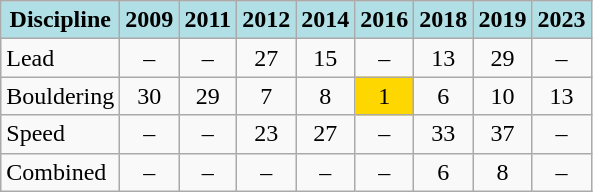<table class="wikitable" style="text-align: center;">
<tr>
<th style="background: #b0e0e6;" scope=col>Discipline</th>
<th style="background: #b0e0e6;" scope=col>2009</th>
<th style="background: #b0e0e6;" scope=col>2011</th>
<th style="background: #b0e0e6;" scope=col>2012</th>
<th style="background: #b0e0e6;" scope=col>2014</th>
<th style="background: #b0e0e6;" scope=col>2016</th>
<th style="background: #b0e0e6;" scope=col>2018</th>
<th style="background: #b0e0e6;" scope=col>2019</th>
<th style="background: #b0e0e6;" scope=col>2023</th>
</tr>
<tr>
<td align="left">Lead</td>
<td>–</td>
<td>–</td>
<td>27</td>
<td>15</td>
<td>–</td>
<td>13</td>
<td>29</td>
<td>–</td>
</tr>
<tr>
<td align="left">Bouldering</td>
<td>30</td>
<td>29</td>
<td>7</td>
<td>8</td>
<td style="background: gold">1</td>
<td>6</td>
<td>10</td>
<td>13</td>
</tr>
<tr>
<td align="left">Speed</td>
<td>–</td>
<td>–</td>
<td>23</td>
<td>27</td>
<td>–</td>
<td>33</td>
<td>37</td>
<td>–</td>
</tr>
<tr>
<td align="left">Combined</td>
<td>–</td>
<td>–</td>
<td>–</td>
<td>–</td>
<td>–</td>
<td>6</td>
<td>8</td>
<td>–</td>
</tr>
</table>
